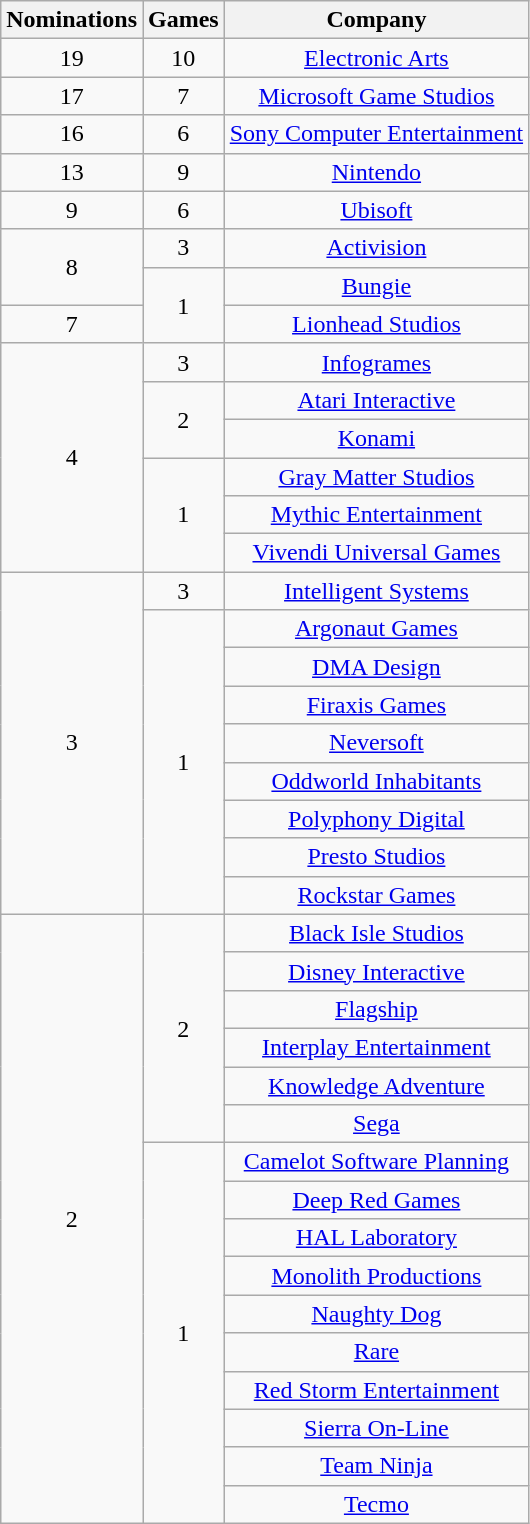<table class="wikitable floatright" rowspan="2" style="text-align:center;" background: #f6e39c;>
<tr>
<th scope="col">Nominations</th>
<th scope="col">Games</th>
<th scope="col">Company</th>
</tr>
<tr>
<td>19</td>
<td>10</td>
<td><a href='#'>Electronic Arts</a></td>
</tr>
<tr>
<td>17</td>
<td>7</td>
<td><a href='#'>Microsoft Game Studios</a></td>
</tr>
<tr>
<td>16</td>
<td>6</td>
<td><a href='#'>Sony Computer Entertainment</a></td>
</tr>
<tr>
<td>13</td>
<td>9</td>
<td><a href='#'>Nintendo</a></td>
</tr>
<tr>
<td>9</td>
<td>6</td>
<td><a href='#'>Ubisoft</a></td>
</tr>
<tr>
<td rowspan=2>8</td>
<td>3</td>
<td><a href='#'>Activision</a></td>
</tr>
<tr>
<td rowspan=2>1</td>
<td><a href='#'>Bungie</a></td>
</tr>
<tr>
<td>7</td>
<td><a href='#'>Lionhead Studios</a></td>
</tr>
<tr>
<td rowspan=6>4</td>
<td>3</td>
<td><a href='#'>Infogrames</a></td>
</tr>
<tr>
<td rowspan=2>2</td>
<td><a href='#'>Atari Interactive</a></td>
</tr>
<tr>
<td><a href='#'>Konami</a></td>
</tr>
<tr>
<td rowspan=3>1</td>
<td><a href='#'>Gray Matter Studios</a></td>
</tr>
<tr>
<td><a href='#'>Mythic Entertainment</a></td>
</tr>
<tr>
<td><a href='#'>Vivendi Universal Games</a></td>
</tr>
<tr>
<td rowspan=9>3</td>
<td>3</td>
<td><a href='#'>Intelligent Systems</a></td>
</tr>
<tr>
<td rowspan=8>1</td>
<td><a href='#'>Argonaut Games</a></td>
</tr>
<tr>
<td><a href='#'>DMA Design</a></td>
</tr>
<tr>
<td><a href='#'>Firaxis Games</a></td>
</tr>
<tr>
<td><a href='#'>Neversoft</a></td>
</tr>
<tr>
<td><a href='#'>Oddworld Inhabitants</a></td>
</tr>
<tr>
<td><a href='#'>Polyphony Digital</a></td>
</tr>
<tr>
<td><a href='#'>Presto Studios</a></td>
</tr>
<tr>
<td><a href='#'>Rockstar Games</a></td>
</tr>
<tr>
<td rowspan=16>2</td>
<td rowspan=6>2</td>
<td><a href='#'>Black Isle Studios</a></td>
</tr>
<tr>
<td><a href='#'>Disney Interactive</a></td>
</tr>
<tr>
<td><a href='#'>Flagship</a></td>
</tr>
<tr>
<td><a href='#'>Interplay Entertainment</a></td>
</tr>
<tr>
<td><a href='#'>Knowledge Adventure</a></td>
</tr>
<tr>
<td><a href='#'>Sega</a></td>
</tr>
<tr>
<td rowspan=10>1</td>
<td><a href='#'>Camelot Software Planning</a></td>
</tr>
<tr>
<td><a href='#'>Deep Red Games</a></td>
</tr>
<tr>
<td><a href='#'>HAL Laboratory</a></td>
</tr>
<tr>
<td><a href='#'>Monolith Productions</a></td>
</tr>
<tr>
<td><a href='#'>Naughty Dog</a></td>
</tr>
<tr>
<td><a href='#'>Rare</a></td>
</tr>
<tr>
<td><a href='#'>Red Storm Entertainment</a></td>
</tr>
<tr>
<td><a href='#'>Sierra On-Line</a></td>
</tr>
<tr>
<td><a href='#'>Team Ninja</a></td>
</tr>
<tr>
<td><a href='#'>Tecmo</a></td>
</tr>
</table>
